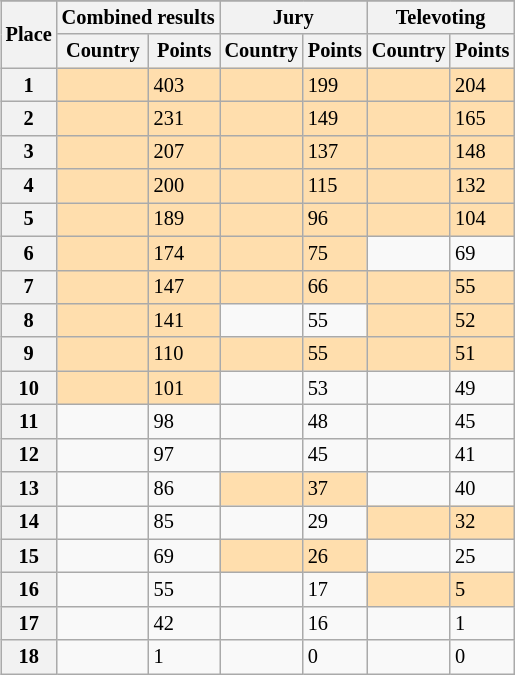<table class="wikitable collapsible plainrowheaders" style="float:right; margin:10px; font-size:85%;">
<tr>
</tr>
<tr>
<th scope="col" rowspan="2">Place</th>
<th scope="col" colspan="2">Combined results</th>
<th scope="col" colspan="2">Jury</th>
<th scope="col" colspan="2">Televoting</th>
</tr>
<tr>
<th scope="col">Country</th>
<th scope="col">Points</th>
<th scope="col">Country</th>
<th scope="col">Points</th>
<th scope="col">Country</th>
<th scope="col">Points</th>
</tr>
<tr>
<th scope="row" style="text-align:center">1</th>
<td style="background:navajowhite;"></td>
<td style="background:navajowhite;">403</td>
<td style="background:navajowhite;"></td>
<td style="background:navajowhite;">199</td>
<td style="background:navajowhite;"></td>
<td style="background:navajowhite;">204</td>
</tr>
<tr>
<th scope="row" style="text-align:center">2</th>
<td style="background:navajowhite;"></td>
<td style="background:navajowhite;">231</td>
<td style="background:navajowhite;"></td>
<td style="background:navajowhite;">149</td>
<td style="background:navajowhite;"></td>
<td style="background:navajowhite;">165</td>
</tr>
<tr>
<th scope="row" style="text-align:center">3</th>
<td style="background:navajowhite;"></td>
<td style="background:navajowhite;">207</td>
<td style="background:navajowhite;"></td>
<td style="background:navajowhite;">137</td>
<td style="background:navajowhite;"></td>
<td style="background:navajowhite;">148</td>
</tr>
<tr>
<th scope="row" style="text-align:center">4</th>
<td style="background:navajowhite;"></td>
<td style="background:navajowhite;">200</td>
<td style="background:navajowhite;"></td>
<td style="background:navajowhite;">115</td>
<td style="background:navajowhite;"></td>
<td style="background:navajowhite;">132</td>
</tr>
<tr>
<th scope="row" style="text-align:center">5</th>
<td style="background:navajowhite;"></td>
<td style="background:navajowhite;">189</td>
<td style="background:navajowhite;"></td>
<td style="background:navajowhite;">96</td>
<td style="background:navajowhite;"></td>
<td style="background:navajowhite;">104</td>
</tr>
<tr>
<th scope="row" style="text-align:center">6</th>
<td style="background:navajowhite;"></td>
<td style="background:navajowhite;">174</td>
<td style="background:navajowhite;"></td>
<td style="background:navajowhite;">75</td>
<td></td>
<td>69</td>
</tr>
<tr>
<th scope="row" style="text-align:center">7</th>
<td style="background:navajowhite;"></td>
<td style="background:navajowhite;">147</td>
<td style="background:navajowhite;"></td>
<td style="background:navajowhite;">66</td>
<td style="background:navajowhite;"></td>
<td style="background:navajowhite;">55</td>
</tr>
<tr>
<th scope="row" style="text-align:center">8</th>
<td style="background:navajowhite;"></td>
<td style="background:navajowhite;">141</td>
<td></td>
<td>55</td>
<td style="background:navajowhite;"></td>
<td style="background:navajowhite;">52</td>
</tr>
<tr>
<th scope="row" style="text-align:center">9</th>
<td style="background:navajowhite;"></td>
<td style="background:navajowhite;">110</td>
<td style="background:navajowhite;"></td>
<td style="background:navajowhite;">55</td>
<td style="background:navajowhite;"></td>
<td style="background:navajowhite;">51</td>
</tr>
<tr>
<th scope="row" style="text-align:center">10</th>
<td style="background:navajowhite;"></td>
<td style="background:navajowhite;">101</td>
<td></td>
<td>53</td>
<td></td>
<td>49</td>
</tr>
<tr>
<th scope="row" style="text-align:center">11</th>
<td></td>
<td>98</td>
<td></td>
<td>48</td>
<td></td>
<td>45</td>
</tr>
<tr>
<th scope="row" style="text-align:center">12</th>
<td></td>
<td>97</td>
<td></td>
<td>45</td>
<td></td>
<td>41</td>
</tr>
<tr>
<th scope="row" style="text-align:center">13</th>
<td></td>
<td>86</td>
<td style="background:navajowhite;"></td>
<td style="background:navajowhite;">37</td>
<td></td>
<td>40</td>
</tr>
<tr>
<th scope="row" style="text-align:center">14</th>
<td></td>
<td>85</td>
<td></td>
<td>29</td>
<td style="background:navajowhite;"></td>
<td style="background:navajowhite;">32</td>
</tr>
<tr>
<th scope="row" style="text-align:center">15</th>
<td></td>
<td>69</td>
<td style="background:navajowhite;"></td>
<td style="background:navajowhite;">26</td>
<td></td>
<td>25</td>
</tr>
<tr>
<th scope="row" style="text-align:center">16</th>
<td></td>
<td>55</td>
<td></td>
<td>17</td>
<td style="background:navajowhite;"></td>
<td style="background:navajowhite;">5</td>
</tr>
<tr>
<th scope="row" style="text-align:center">17</th>
<td></td>
<td>42</td>
<td></td>
<td>16</td>
<td></td>
<td>1</td>
</tr>
<tr>
<th scope="row" style="text-align:center">18</th>
<td></td>
<td>1</td>
<td></td>
<td>0</td>
<td></td>
<td>0</td>
</tr>
</table>
